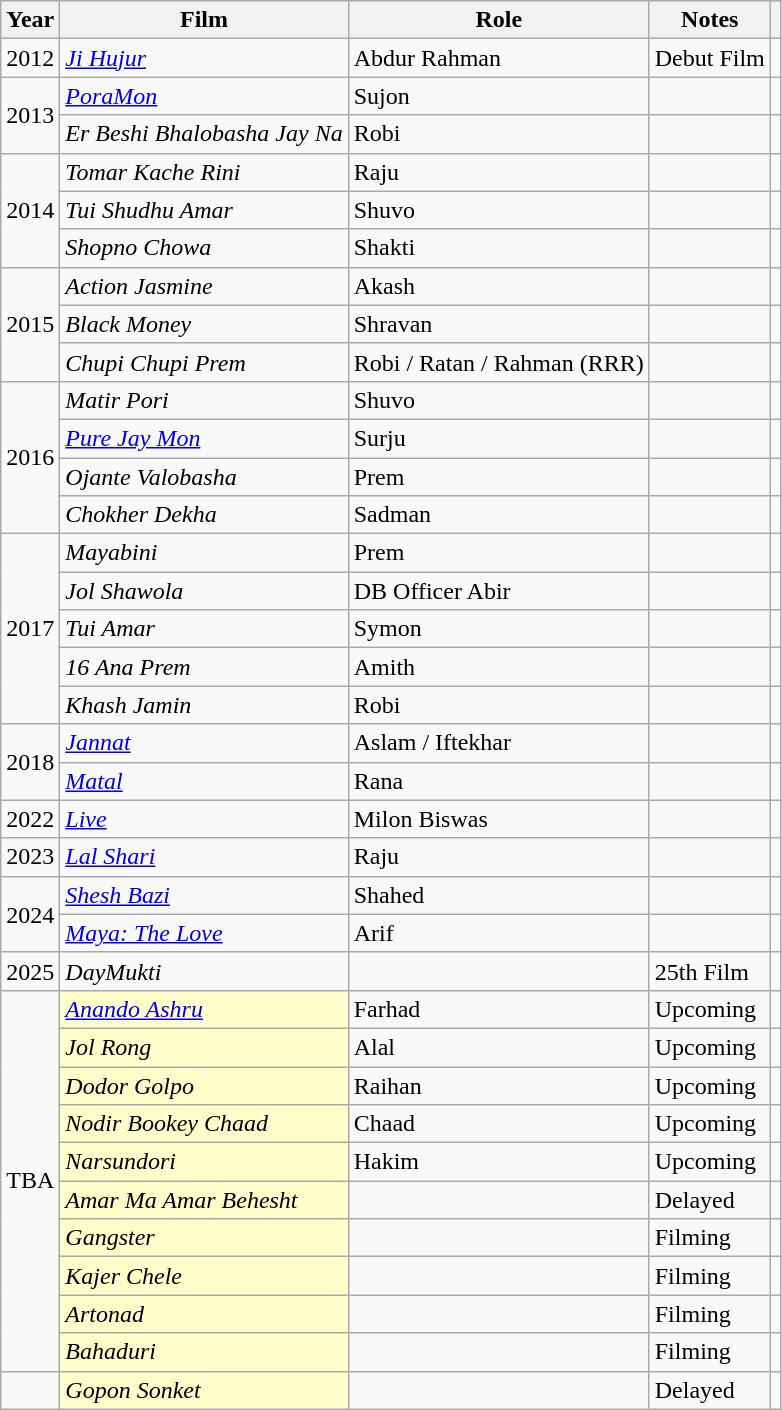<table class="wikitable sortable plainrowheaders">
<tr>
<th>Year</th>
<th>Film</th>
<th>Role</th>
<th>Notes</th>
<th scope="col" class="unsortable"></th>
</tr>
<tr>
<td rowspan="1">2012</td>
<td><em><a href='#'>Ji Hujur</a></em></td>
<td>Abdur Rahman</td>
<td>Debut Film</td>
<td></td>
</tr>
<tr>
<td rowspan="2">2013</td>
<td><em><a href='#'>PoraMon</a></em></td>
<td>Sujon</td>
<td></td>
<td></td>
</tr>
<tr>
<td><em>Er Beshi Bhalobasha Jay Na</em></td>
<td>Robi</td>
<td></td>
<td></td>
</tr>
<tr>
<td rowspan="3">2014</td>
<td><em>Tomar Kache Rini</em></td>
<td>Raju</td>
<td></td>
<td></td>
</tr>
<tr>
<td><em>Tui Shudhu Amar</em></td>
<td>Shuvo</td>
<td></td>
<td></td>
</tr>
<tr>
<td><em>Shopno Chowa</em></td>
<td>Shakti</td>
<td></td>
<td></td>
</tr>
<tr>
<td rowspan="3">2015</td>
<td><em>Action Jasmine</em></td>
<td>Akash</td>
<td></td>
<td></td>
</tr>
<tr>
<td><em>Black Money</em></td>
<td>Shravan</td>
<td></td>
<td></td>
</tr>
<tr>
<td><em>Chupi Chupi Prem</em></td>
<td>Robi / Ratan / Rahman (RRR)</td>
<td></td>
<td></td>
</tr>
<tr>
<td rowspan="4">2016</td>
<td><em>Matir Pori</em></td>
<td>Shuvo</td>
<td></td>
<td></td>
</tr>
<tr>
<td><em><a href='#'>Pure Jay Mon</a></em></td>
<td>Surju</td>
<td></td>
<td></td>
</tr>
<tr>
<td><em>Ojante Valobasha</em></td>
<td>Prem</td>
<td></td>
<td></td>
</tr>
<tr>
<td><em>Chokher Dekha</em></td>
<td>Sadman</td>
<td></td>
<td></td>
</tr>
<tr>
<td rowspan="5">2017</td>
<td><em>Mayabini</em></td>
<td>Prem</td>
<td></td>
<td></td>
</tr>
<tr>
<td><em>Jol Shawola</em></td>
<td>DB Officer Abir</td>
<td></td>
<td></td>
</tr>
<tr>
<td><em>Tui Amar</em></td>
<td>Symon</td>
<td></td>
<td></td>
</tr>
<tr>
<td><em>16 Ana Prem</em></td>
<td>Amith</td>
<td></td>
<td></td>
</tr>
<tr>
<td><em>Khash Jamin</em></td>
<td>Robi</td>
<td></td>
<td></td>
</tr>
<tr>
<td rowspan="2">2018</td>
<td><em><a href='#'>Jannat</a></em></td>
<td>Aslam / Iftekhar</td>
<td></td>
<td></td>
</tr>
<tr>
<td><em><a href='#'>Matal</a></em></td>
<td>Rana</td>
<td></td>
<td></td>
</tr>
<tr>
<td>2022</td>
<td><em><a href='#'>Live</a></em></td>
<td>Milon Biswas</td>
<td></td>
<td></td>
</tr>
<tr>
<td>2023</td>
<td><em><a href='#'>Lal Shari</a></em></td>
<td>Raju</td>
<td></td>
<td></td>
</tr>
<tr>
<td rowspan="2">2024</td>
<td><em><a href='#'>Shesh Bazi</a></em></td>
<td>Shahed</td>
<td></td>
<td></td>
</tr>
<tr>
<td><em><a href='#'>Maya: The Love</a></em></td>
<td>Arif</td>
<td></td>
<td></td>
</tr>
<tr>
<td>2025</td>
<td><em>DayMukti</em></td>
<td></td>
<td>25th Film</td>
<td></td>
</tr>
<tr>
<td rowspan="10">TBA</td>
<td style="background:#FFFFCC;"><em><a href='#'>Anando Ashru</a></em></td>
<td>Farhad</td>
<td>Upcoming</td>
<td></td>
</tr>
<tr>
<td style="background:#FFFFCC;"><em>Jol Rong</em></td>
<td>Alal</td>
<td>Upcoming</td>
<td></td>
</tr>
<tr>
<td style="background:#FFFFCC;"><em>Dodor Golpo</em></td>
<td>Raihan</td>
<td>Upcoming</td>
<td></td>
</tr>
<tr>
<td style="background:#FFFFCC;"><em>Nodir Bookey Chaad</em></td>
<td>Chaad</td>
<td>Upcoming</td>
<td></td>
</tr>
<tr>
<td style="background:#FFFFCC;"><em>Narsundori</em></td>
<td>Hakim</td>
<td>Upcoming</td>
<td></td>
</tr>
<tr>
<td style="background:#FFFFCC;"><em>Amar Ma Amar Behesht</em></td>
<td></td>
<td>Delayed</td>
<td></td>
</tr>
<tr>
<td style="background:#FFFFCC;"><em>Gangster</em></td>
<td></td>
<td>Filming</td>
<td></td>
</tr>
<tr>
<td style="background:#FFFFCC;"><em>Kajer Chele</em></td>
<td></td>
<td>Filming</td>
<td></td>
</tr>
<tr>
<td style="background:#FFFFCC;"><em>Artonad</em></td>
<td></td>
<td>Filming</td>
<td></td>
</tr>
<tr>
<td style="background:#FFFFCC;"><em>Bahaduri</em></td>
<td></td>
<td>Filming</td>
<td></td>
</tr>
<tr>
<td></td>
<td style="background:#FFFFCC;"><em>Gopon Sonket</em></td>
<td></td>
<td>Delayed</td>
<td></td>
</tr>
</table>
